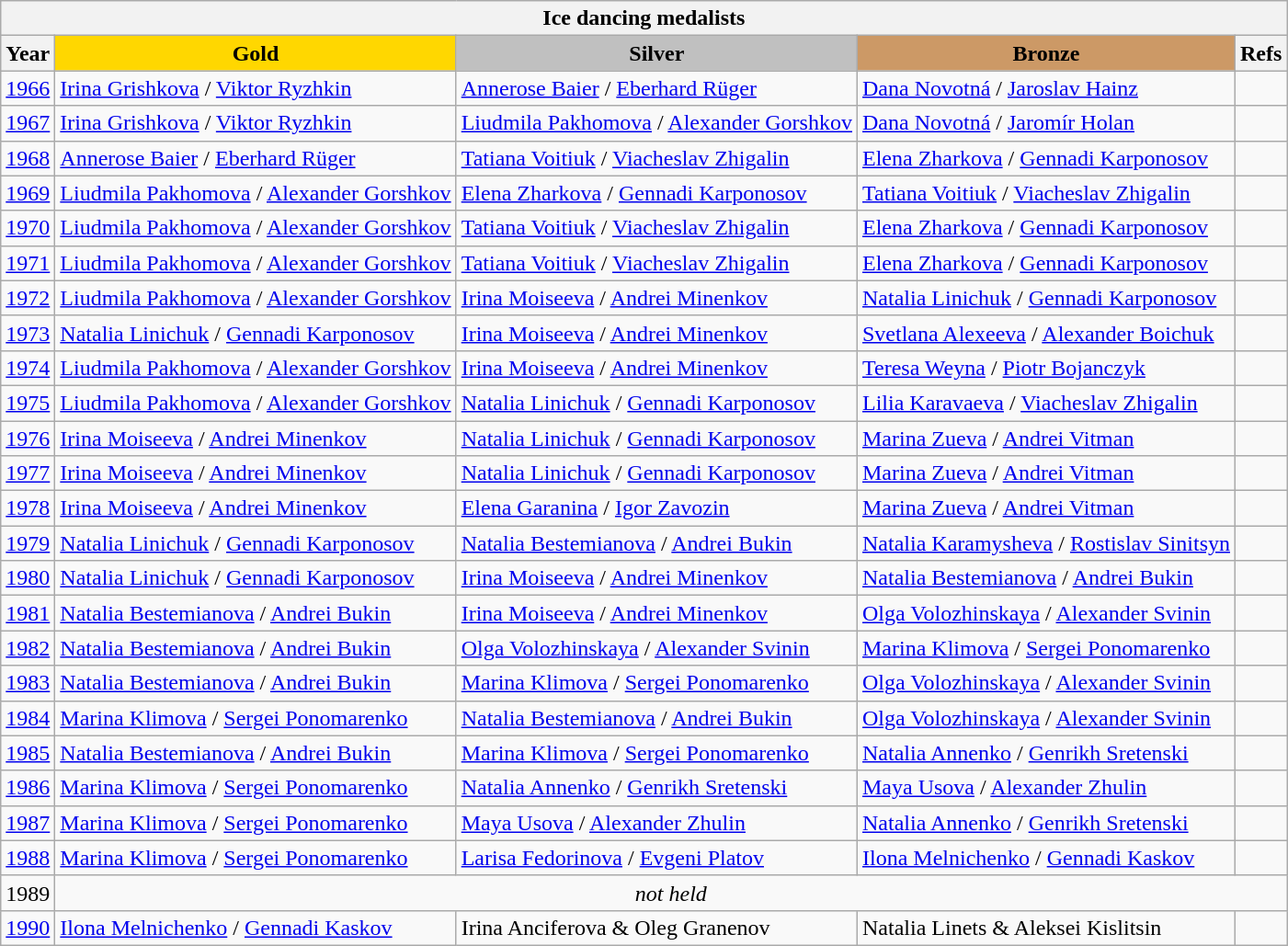<table class="wikitable">
<tr>
<th colspan=5 align="center">Ice dancing medalists</th>
</tr>
<tr>
<th>Year</th>
<td align="center" bgcolor="gold"><strong>Gold</strong></td>
<td align="center" bgcolor="silver"><strong>Silver</strong></td>
<td align="center" bgcolor="cc9966"><strong>Bronze</strong></td>
<th>Refs</th>
</tr>
<tr>
<td><a href='#'>1966</a></td>
<td> <a href='#'>Irina Grishkova</a> / <a href='#'>Viktor Ryzhkin</a></td>
<td> <a href='#'>Annerose Baier</a> / <a href='#'>Eberhard Rüger</a></td>
<td> <a href='#'>Dana Novotná</a> / <a href='#'>Jaroslav Hainz</a></td>
<td></td>
</tr>
<tr>
<td><a href='#'>1967</a></td>
<td> <a href='#'>Irina Grishkova</a> / <a href='#'>Viktor Ryzhkin</a></td>
<td> <a href='#'>Liudmila Pakhomova</a> / <a href='#'>Alexander Gorshkov</a></td>
<td> <a href='#'>Dana Novotná</a> / <a href='#'>Jaromír Holan</a></td>
<td></td>
</tr>
<tr>
<td><a href='#'>1968</a></td>
<td> <a href='#'>Annerose Baier</a> / <a href='#'>Eberhard Rüger</a></td>
<td> <a href='#'>Tatiana Voitiuk</a> / <a href='#'>Viacheslav Zhigalin</a></td>
<td> <a href='#'>Elena Zharkova</a> / <a href='#'>Gennadi Karponosov</a></td>
<td></td>
</tr>
<tr>
<td><a href='#'>1969</a></td>
<td> <a href='#'>Liudmila Pakhomova</a> / <a href='#'>Alexander Gorshkov</a></td>
<td> <a href='#'>Elena Zharkova</a> / <a href='#'>Gennadi Karponosov</a></td>
<td> <a href='#'>Tatiana Voitiuk</a> / <a href='#'>Viacheslav Zhigalin</a></td>
<td></td>
</tr>
<tr>
<td><a href='#'>1970</a></td>
<td> <a href='#'>Liudmila Pakhomova</a> / <a href='#'>Alexander Gorshkov</a></td>
<td> <a href='#'>Tatiana Voitiuk</a> / <a href='#'>Viacheslav Zhigalin</a></td>
<td> <a href='#'>Elena Zharkova</a> / <a href='#'>Gennadi Karponosov</a></td>
<td></td>
</tr>
<tr>
<td><a href='#'>1971</a></td>
<td> <a href='#'>Liudmila Pakhomova</a> / <a href='#'>Alexander Gorshkov</a></td>
<td> <a href='#'>Tatiana Voitiuk</a> / <a href='#'>Viacheslav Zhigalin</a></td>
<td> <a href='#'>Elena Zharkova</a> / <a href='#'>Gennadi Karponosov</a></td>
<td></td>
</tr>
<tr>
<td><a href='#'>1972</a></td>
<td> <a href='#'>Liudmila Pakhomova</a> / <a href='#'>Alexander Gorshkov</a></td>
<td> <a href='#'>Irina Moiseeva</a> / <a href='#'>Andrei Minenkov</a></td>
<td> <a href='#'>Natalia Linichuk</a> / <a href='#'>Gennadi Karponosov</a></td>
<td></td>
</tr>
<tr>
<td><a href='#'>1973</a></td>
<td> <a href='#'>Natalia Linichuk</a> / <a href='#'>Gennadi Karponosov</a></td>
<td> <a href='#'>Irina Moiseeva</a> / <a href='#'>Andrei Minenkov</a></td>
<td> <a href='#'>Svetlana Alexeeva</a> / <a href='#'>Alexander Boichuk</a></td>
<td></td>
</tr>
<tr>
<td><a href='#'>1974</a></td>
<td> <a href='#'>Liudmila Pakhomova</a> / <a href='#'>Alexander Gorshkov</a></td>
<td> <a href='#'>Irina Moiseeva</a> / <a href='#'>Andrei Minenkov</a></td>
<td> <a href='#'>Teresa Weyna</a> / <a href='#'>Piotr Bojanczyk</a></td>
<td></td>
</tr>
<tr>
<td><a href='#'>1975</a></td>
<td> <a href='#'>Liudmila Pakhomova</a> / <a href='#'>Alexander Gorshkov</a></td>
<td> <a href='#'>Natalia Linichuk</a> / <a href='#'>Gennadi Karponosov</a></td>
<td> <a href='#'>Lilia Karavaeva</a> / <a href='#'>Viacheslav Zhigalin</a></td>
<td></td>
</tr>
<tr>
<td><a href='#'>1976</a></td>
<td> <a href='#'>Irina Moiseeva</a> / <a href='#'>Andrei Minenkov</a></td>
<td> <a href='#'>Natalia Linichuk</a> / <a href='#'>Gennadi Karponosov</a></td>
<td> <a href='#'>Marina Zueva</a> / <a href='#'>Andrei Vitman</a></td>
<td></td>
</tr>
<tr>
<td><a href='#'>1977</a></td>
<td> <a href='#'>Irina Moiseeva</a> / <a href='#'>Andrei Minenkov</a></td>
<td> <a href='#'>Natalia Linichuk</a> / <a href='#'>Gennadi Karponosov</a></td>
<td> <a href='#'>Marina Zueva</a> / <a href='#'>Andrei Vitman</a></td>
<td></td>
</tr>
<tr>
<td><a href='#'>1978</a></td>
<td> <a href='#'>Irina Moiseeva</a> / <a href='#'>Andrei Minenkov</a></td>
<td> <a href='#'>Elena Garanina</a> / <a href='#'>Igor Zavozin</a></td>
<td> <a href='#'>Marina Zueva</a> / <a href='#'>Andrei Vitman</a></td>
<td></td>
</tr>
<tr>
<td><a href='#'>1979</a></td>
<td> <a href='#'>Natalia Linichuk</a> / <a href='#'>Gennadi Karponosov</a></td>
<td> <a href='#'>Natalia Bestemianova</a> / <a href='#'>Andrei Bukin</a></td>
<td> <a href='#'>Natalia Karamysheva</a> / <a href='#'>Rostislav Sinitsyn</a></td>
<td></td>
</tr>
<tr>
<td><a href='#'>1980</a></td>
<td> <a href='#'>Natalia Linichuk</a> / <a href='#'>Gennadi Karponosov</a></td>
<td> <a href='#'>Irina Moiseeva</a> / <a href='#'>Andrei Minenkov</a></td>
<td> <a href='#'>Natalia Bestemianova</a> / <a href='#'>Andrei Bukin</a></td>
<td></td>
</tr>
<tr>
<td><a href='#'>1981</a></td>
<td> <a href='#'>Natalia Bestemianova</a> / <a href='#'>Andrei Bukin</a></td>
<td> <a href='#'>Irina Moiseeva</a> / <a href='#'>Andrei Minenkov</a></td>
<td> <a href='#'>Olga Volozhinskaya</a> / <a href='#'>Alexander Svinin</a></td>
<td></td>
</tr>
<tr>
<td><a href='#'>1982</a></td>
<td> <a href='#'>Natalia Bestemianova</a> / <a href='#'>Andrei Bukin</a></td>
<td> <a href='#'>Olga Volozhinskaya</a> / <a href='#'>Alexander Svinin</a></td>
<td> <a href='#'>Marina Klimova</a> / <a href='#'>Sergei Ponomarenko</a></td>
<td></td>
</tr>
<tr>
<td><a href='#'>1983</a></td>
<td> <a href='#'>Natalia Bestemianova</a> / <a href='#'>Andrei Bukin</a></td>
<td> <a href='#'>Marina Klimova</a> / <a href='#'>Sergei Ponomarenko</a></td>
<td> <a href='#'>Olga Volozhinskaya</a> / <a href='#'>Alexander Svinin</a></td>
<td></td>
</tr>
<tr>
<td><a href='#'>1984</a></td>
<td> <a href='#'>Marina Klimova</a> / <a href='#'>Sergei Ponomarenko</a></td>
<td> <a href='#'>Natalia Bestemianova</a> / <a href='#'>Andrei Bukin</a></td>
<td> <a href='#'>Olga Volozhinskaya</a> / <a href='#'>Alexander Svinin</a></td>
<td></td>
</tr>
<tr>
<td><a href='#'>1985</a></td>
<td> <a href='#'>Natalia Bestemianova</a> / <a href='#'>Andrei Bukin</a></td>
<td> <a href='#'>Marina Klimova</a> / <a href='#'>Sergei Ponomarenko</a></td>
<td> <a href='#'>Natalia Annenko</a> / <a href='#'>Genrikh Sretenski</a></td>
<td></td>
</tr>
<tr>
<td><a href='#'>1986</a></td>
<td> <a href='#'>Marina Klimova</a> / <a href='#'>Sergei Ponomarenko</a></td>
<td> <a href='#'>Natalia Annenko</a> / <a href='#'>Genrikh Sretenski</a></td>
<td> <a href='#'>Maya Usova</a> / <a href='#'>Alexander Zhulin</a></td>
<td></td>
</tr>
<tr>
<td><a href='#'>1987</a></td>
<td> <a href='#'>Marina Klimova</a> / <a href='#'>Sergei Ponomarenko</a></td>
<td> <a href='#'>Maya Usova</a> / <a href='#'>Alexander Zhulin</a></td>
<td> <a href='#'>Natalia Annenko</a> / <a href='#'>Genrikh Sretenski</a></td>
<td></td>
</tr>
<tr>
<td><a href='#'>1988</a></td>
<td> <a href='#'>Marina Klimova</a> / <a href='#'>Sergei Ponomarenko</a></td>
<td> <a href='#'>Larisa Fedorinova</a> / <a href='#'>Evgeni Platov</a></td>
<td> <a href='#'>Ilona Melnichenko</a> / <a href='#'>Gennadi Kaskov</a></td>
<td></td>
</tr>
<tr>
<td>1989</td>
<td colspan="4" align="center"><em>not held</em></td>
</tr>
<tr>
<td><a href='#'>1990</a></td>
<td> <a href='#'>Ilona Melnichenko</a> / <a href='#'>Gennadi Kaskov</a></td>
<td> Irina Anciferova & Oleg Granenov</td>
<td> Natalia Linets & Aleksei Kislitsin</td>
<td></td>
</tr>
</table>
